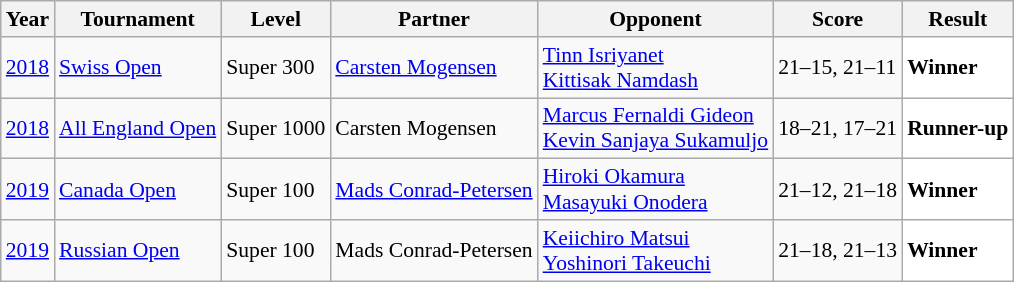<table class="sortable wikitable" style="font-size: 90%;">
<tr>
<th>Year</th>
<th>Tournament</th>
<th>Level</th>
<th>Partner</th>
<th>Opponent</th>
<th>Score</th>
<th>Result</th>
</tr>
<tr>
<td align="center"><a href='#'>2018</a></td>
<td align="left"><a href='#'>Swiss Open</a></td>
<td align="left">Super 300</td>
<td align="left"> <a href='#'>Carsten Mogensen</a></td>
<td align="left"> <a href='#'>Tinn Isriyanet</a><br> <a href='#'>Kittisak Namdash</a></td>
<td align="left">21–15, 21–11</td>
<td style="text-align:left; background:white"> <strong>Winner</strong></td>
</tr>
<tr>
<td align="center"><a href='#'>2018</a></td>
<td align="left"><a href='#'>All England Open</a></td>
<td align="left">Super 1000</td>
<td align="left"> Carsten Mogensen</td>
<td align="left"> <a href='#'>Marcus Fernaldi Gideon</a><br> <a href='#'>Kevin Sanjaya Sukamuljo</a></td>
<td align="left">18–21, 17–21</td>
<td style="text-align:left; background:white"> <strong>Runner-up</strong></td>
</tr>
<tr>
<td align="center"><a href='#'>2019</a></td>
<td align="left"><a href='#'>Canada Open</a></td>
<td align="left">Super 100</td>
<td align="left"> <a href='#'>Mads Conrad-Petersen</a></td>
<td align="left"> <a href='#'>Hiroki Okamura</a><br> <a href='#'>Masayuki Onodera</a></td>
<td align="left">21–12, 21–18</td>
<td style="text-align:left; background:white"> <strong>Winner</strong></td>
</tr>
<tr>
<td align="center"><a href='#'>2019</a></td>
<td align="left"><a href='#'>Russian Open</a></td>
<td align="left">Super 100</td>
<td align="left"> Mads Conrad-Petersen</td>
<td align="left"> <a href='#'>Keiichiro Matsui</a><br> <a href='#'>Yoshinori Takeuchi</a></td>
<td align="left">21–18, 21–13</td>
<td style="text-align:left; background:white"> <strong>Winner</strong></td>
</tr>
</table>
